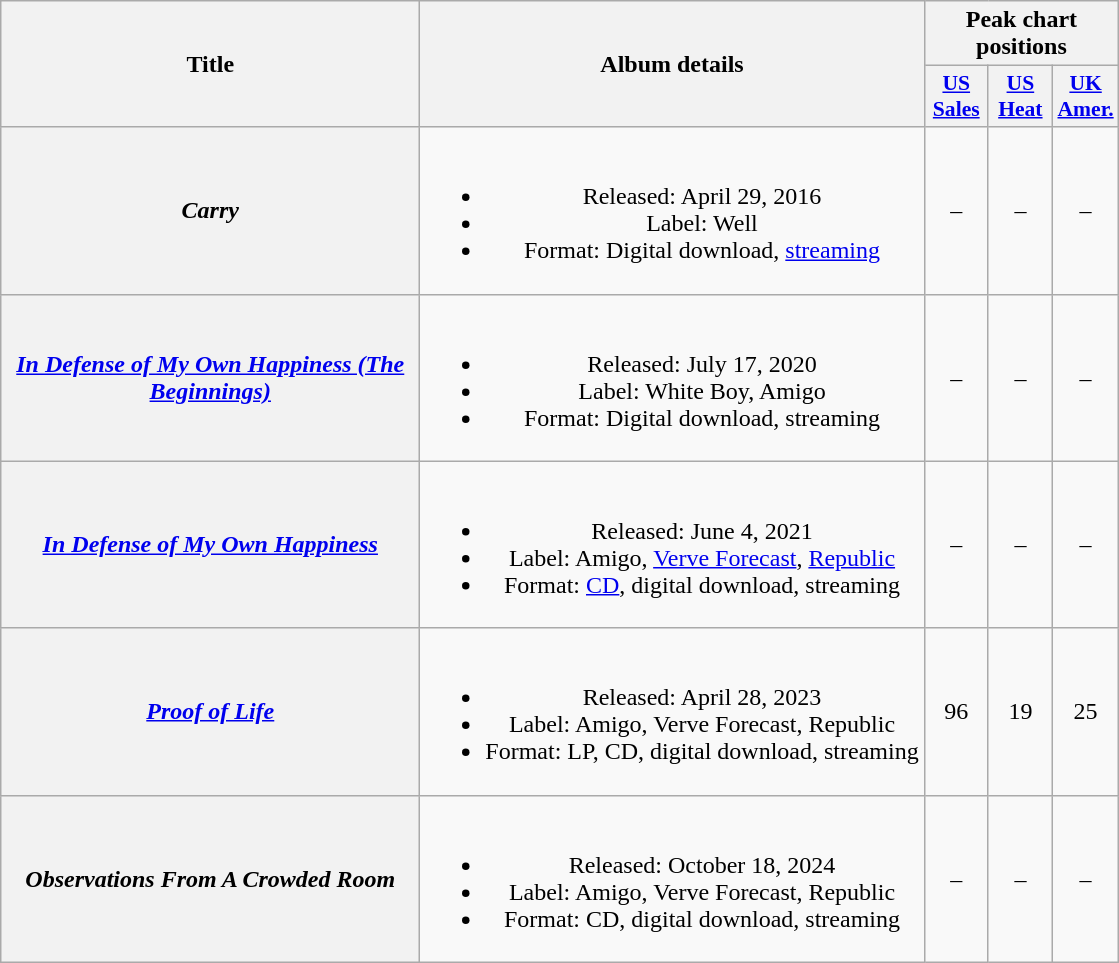<table class="wikitable plainrowheaders" style="text-align:center;">
<tr>
<th scope="col" rowspan="2" style="width:17em;">Title</th>
<th scope="col" rowspan="2">Album details</th>
<th scope="col" colspan="3">Peak chart positions</th>
</tr>
<tr>
<th scope="col" style="width:2.5em;font-size:90%;"><a href='#'>US<br>Sales</a><br></th>
<th scope="col" style="width:2.5em;font-size:90%;"><a href='#'>US<br>Heat</a><br></th>
<th scope="col" style="width:2.5em;font-size:90%;"><a href='#'>UK<br>Amer.</a><br></th>
</tr>
<tr>
<th scope="row"><em>Carry</em></th>
<td><br><ul><li>Released: April 29, 2016</li><li>Label: Well</li><li>Format: Digital download, <a href='#'>streaming</a></li></ul></td>
<td>–</td>
<td>–</td>
<td>–</td>
</tr>
<tr>
<th scope="row"><em><a href='#'>In Defense of My Own Happiness (The Beginnings)</a></em></th>
<td><br><ul><li>Released: July 17, 2020</li><li>Label: White Boy, Amigo</li><li>Format: Digital download, streaming</li></ul></td>
<td>–</td>
<td>–</td>
<td>–</td>
</tr>
<tr>
<th scope="row"><em><a href='#'>In Defense of My Own Happiness</a></em></th>
<td><br><ul><li>Released: June 4, 2021</li><li>Label: Amigo, <a href='#'>Verve Forecast</a>, <a href='#'>Republic</a></li><li>Format: <a href='#'>CD</a>, digital download, streaming</li></ul></td>
<td>–</td>
<td>–</td>
<td>–</td>
</tr>
<tr>
<th scope="row"><em><a href='#'>Proof of Life</a></em></th>
<td><br><ul><li>Released: April 28, 2023</li><li>Label: Amigo, Verve Forecast, Republic</li><li>Format: LP, CD, digital download, streaming</li></ul></td>
<td>96</td>
<td>19</td>
<td>25</td>
</tr>
<tr>
<th scope="row"><em>Observations From A Crowded Room</em></th>
<td><br><ul><li>Released: October 18, 2024</li><li>Label: Amigo, Verve Forecast, Republic</li><li>Format: CD, digital download, streaming</li></ul></td>
<td>–</td>
<td>–</td>
<td>–</td>
</tr>
</table>
